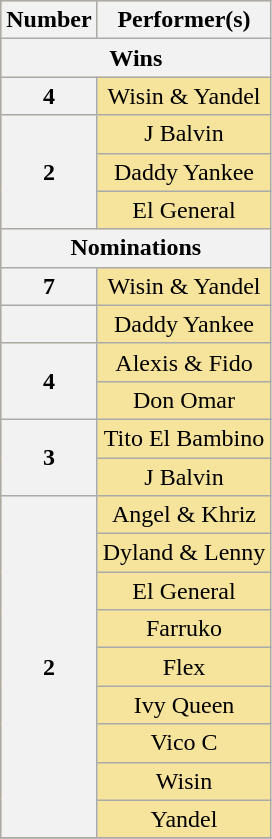<table class="wikitable" rowspan=2 style="text-align: center; background: #f6e39c">
<tr>
<th scope="col" style="width:55px;">Number</th>
<th scope="col" style="text-align:center;">Performer(s)</th>
</tr>
<tr>
<th colspan="2">Wins</th>
</tr>
<tr>
<th scope="row" rowspan=1 style="text-align:center">4</th>
<td>Wisin & Yandel</td>
</tr>
<tr>
<th scope="row" rowspan=3 style="text-align:center">2</th>
<td>J Balvin</td>
</tr>
<tr>
<td>Daddy Yankee</td>
</tr>
<tr>
<td>El General</td>
</tr>
<tr>
<th colspan="2">Nominations</th>
</tr>
<tr>
<th scope="row" rowspan=1 style="text-align:center">7</th>
<td>Wisin & Yandel</td>
</tr>
<tr>
<th scope="row"></th>
<td>Daddy Yankee</td>
</tr>
<tr>
<th scope="row" rowspan=2 style="text-align:center">4</th>
<td>Alexis & Fido</td>
</tr>
<tr>
<td>Don Omar</td>
</tr>
<tr>
<th scope="row" rowspan=2 style="text-align:center">3</th>
<td>Tito El Bambino</td>
</tr>
<tr>
<td>J Balvin</td>
</tr>
<tr>
<th scope="row" rowspan=9 style="text-align:center">2</th>
<td>Angel & Khriz</td>
</tr>
<tr>
<td>Dyland & Lenny</td>
</tr>
<tr>
<td>El General</td>
</tr>
<tr>
<td>Farruko</td>
</tr>
<tr>
<td>Flex</td>
</tr>
<tr>
<td>Ivy Queen</td>
</tr>
<tr>
<td>Vico C</td>
</tr>
<tr>
<td>Wisin</td>
</tr>
<tr>
<td>Yandel</td>
</tr>
<tr>
</tr>
</table>
